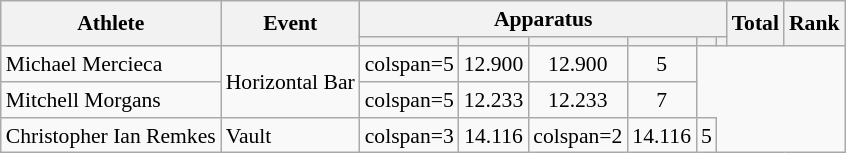<table class="wikitable" style="font-size:90%">
<tr>
<th rowspan=2>Athlete</th>
<th rowspan=2>Event</th>
<th colspan=6>Apparatus</th>
<th rowspan=2>Total</th>
<th rowspan=2>Rank</th>
</tr>
<tr style="font-size:95%">
<th></th>
<th></th>
<th></th>
<th></th>
<th></th>
<th></th>
</tr>
<tr align=center>
<td align=left>Michael Mercieca</td>
<td align=left rowspan=2>Horizontal Bar</td>
<td>colspan=5 </td>
<td>12.900</td>
<td>12.900</td>
<td>5</td>
</tr>
<tr align=center>
<td align=left>Mitchell Morgans</td>
<td>colspan=5 </td>
<td>12.233</td>
<td>12.233</td>
<td>7</td>
</tr>
<tr align=center>
<td align=left>Christopher Ian Remkes</td>
<td align=left>Vault</td>
<td>colspan=3 </td>
<td>14.116</td>
<td>colspan=2 </td>
<td>14.116</td>
<td>5</td>
</tr>
</table>
